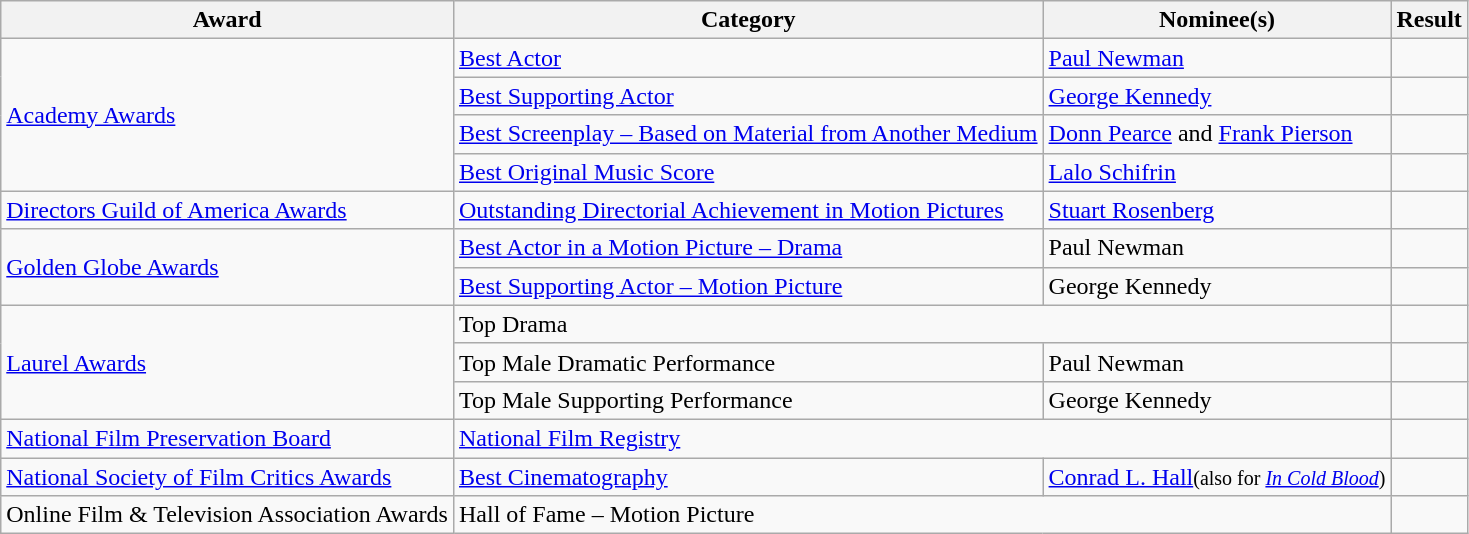<table class="wikitable plainrowheaders">
<tr>
<th>Award</th>
<th>Category</th>
<th>Nominee(s)</th>
<th>Result</th>
</tr>
<tr>
<td rowspan="4"><a href='#'>Academy Awards</a></td>
<td><a href='#'>Best Actor</a></td>
<td><a href='#'>Paul Newman</a></td>
<td></td>
</tr>
<tr>
<td><a href='#'>Best Supporting Actor</a></td>
<td><a href='#'>George Kennedy</a></td>
<td></td>
</tr>
<tr>
<td><a href='#'>Best Screenplay – Based on Material from Another Medium</a></td>
<td><a href='#'>Donn Pearce</a> and <a href='#'>Frank Pierson</a></td>
<td></td>
</tr>
<tr>
<td><a href='#'>Best Original Music Score</a></td>
<td><a href='#'>Lalo Schifrin</a></td>
<td></td>
</tr>
<tr>
<td><a href='#'>Directors Guild of America Awards</a></td>
<td><a href='#'>Outstanding Directorial Achievement in Motion Pictures</a></td>
<td><a href='#'>Stuart Rosenberg</a></td>
<td></td>
</tr>
<tr>
<td rowspan="2"><a href='#'>Golden Globe Awards</a></td>
<td><a href='#'>Best Actor in a Motion Picture – Drama</a></td>
<td>Paul Newman</td>
<td></td>
</tr>
<tr>
<td><a href='#'>Best Supporting Actor – Motion Picture</a></td>
<td>George Kennedy</td>
<td></td>
</tr>
<tr>
<td rowspan="3"><a href='#'>Laurel Awards</a></td>
<td colspan="2">Top Drama</td>
<td></td>
</tr>
<tr>
<td>Top Male Dramatic Performance</td>
<td>Paul Newman</td>
<td></td>
</tr>
<tr>
<td>Top Male Supporting Performance</td>
<td>George Kennedy</td>
<td></td>
</tr>
<tr>
<td><a href='#'>National Film Preservation Board</a></td>
<td colspan="2"><a href='#'>National Film Registry</a></td>
<td></td>
</tr>
<tr>
<td><a href='#'>National Society of Film Critics Awards</a></td>
<td><a href='#'>Best Cinematography</a></td>
<td><a href='#'>Conrad L. Hall</a><small>(also for <em><a href='#'>In Cold Blood</a></em>)</small></td>
<td></td>
</tr>
<tr>
<td>Online Film & Television Association Awards</td>
<td colspan="2">Hall of Fame – Motion Picture</td>
<td></td>
</tr>
</table>
